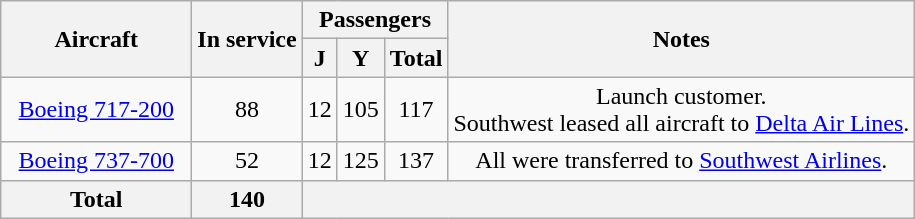<table class="wikitable" style="margin:1em auto; text-align:center; margin:0.5em">
<tr>
<th rowspan="2" style="width:120px;">Aircraft</th>
<th rowspan="2">In service</th>
<th colspan="3">Passengers</th>
<th rowspan="2">Notes</th>
</tr>
<tr>
<th><abbr>J</abbr></th>
<th><abbr>Y</abbr></th>
<th>Total</th>
</tr>
<tr>
<td><a href='#'>Boeing 717-200</a></td>
<td>88</td>
<td>12</td>
<td>105</td>
<td>117</td>
<td>Launch customer.<br>Southwest leased all aircraft to <a href='#'>Delta Air Lines</a>.</td>
</tr>
<tr>
<td><a href='#'>Boeing 737-700</a></td>
<td>52</td>
<td>12</td>
<td>125</td>
<td>137</td>
<td>All were transferred to <a href='#'>Southwest Airlines</a>.</td>
</tr>
<tr>
<th>Total</th>
<th>140</th>
<th colspan="4"></th>
</tr>
</table>
